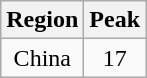<table class="wikitable sortable" style="table-layout: fixed; margin-right:0; text-align:center">
<tr>
<th>Region</th>
<th>Peak</th>
</tr>
<tr>
<td>China</td>
<td>17</td>
</tr>
</table>
